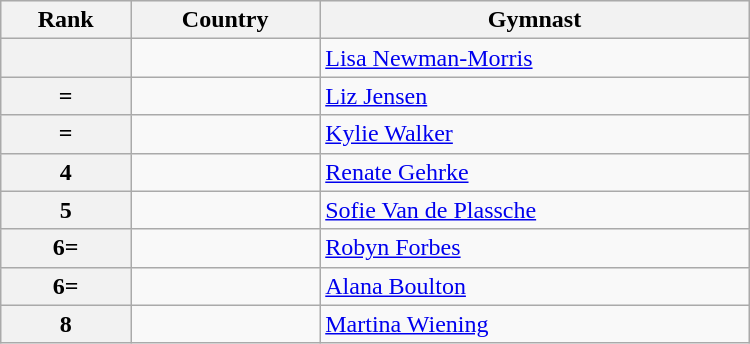<table class="wikitable" width=500>
<tr bgcolor="#efefef">
<th>Rank</th>
<th>Country</th>
<th>Gymnast</th>
</tr>
<tr>
<th></th>
<td></td>
<td><a href='#'>Lisa Newman-Morris</a></td>
</tr>
<tr>
<th>=</th>
<td></td>
<td><a href='#'>Liz Jensen</a></td>
</tr>
<tr>
<th>=</th>
<td></td>
<td><a href='#'>Kylie Walker</a></td>
</tr>
<tr>
<th>4</th>
<td></td>
<td><a href='#'>Renate Gehrke</a></td>
</tr>
<tr>
<th>5</th>
<td></td>
<td><a href='#'>Sofie Van de Plassche</a></td>
</tr>
<tr>
<th>6=</th>
<td></td>
<td><a href='#'>Robyn Forbes</a></td>
</tr>
<tr>
<th>6=</th>
<td></td>
<td><a href='#'>Alana Boulton</a></td>
</tr>
<tr>
<th>8</th>
<td></td>
<td><a href='#'>Martina Wiening</a></td>
</tr>
</table>
